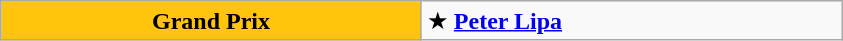<table class=wikitable>
<tr>
<th style=background:#FFC40C width=273>Grand Prix</th>
<td width=273>★ <strong><a href='#'>Peter Lipa</a></strong></td>
</tr>
</table>
